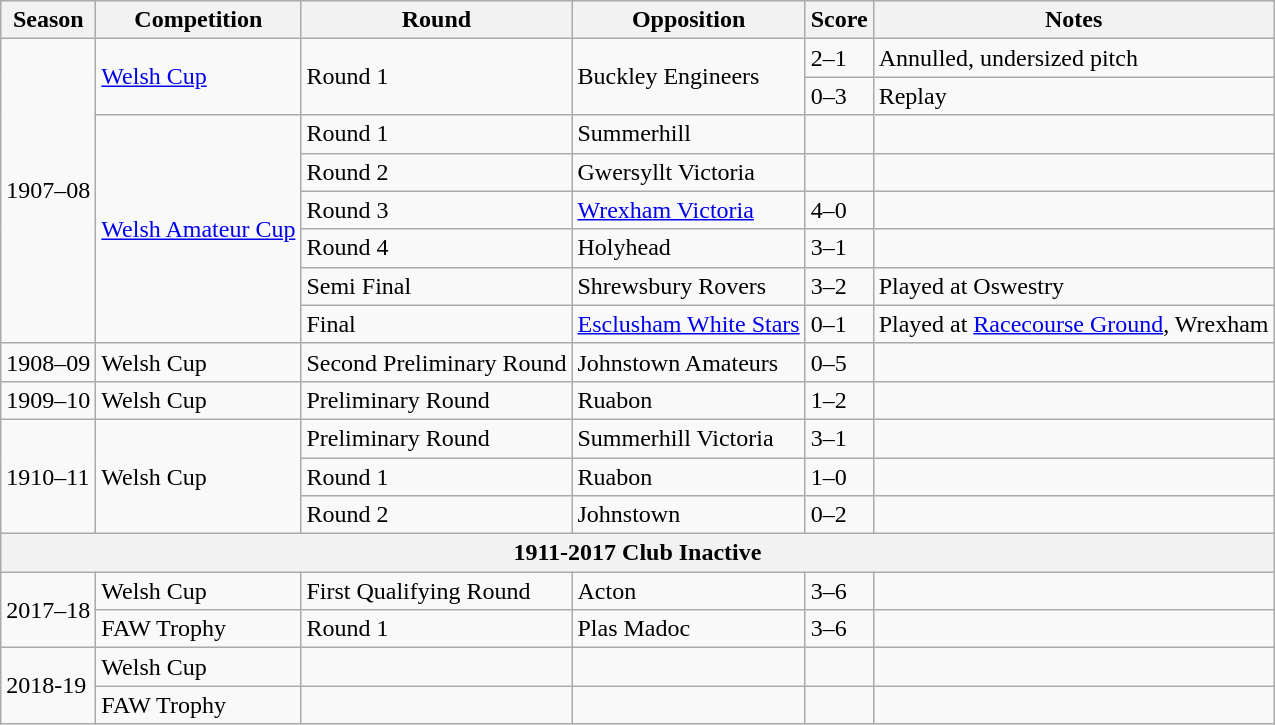<table class="wikitable">
<tr>
<th>Season</th>
<th>Competition</th>
<th>Round</th>
<th>Opposition</th>
<th>Score</th>
<th>Notes</th>
</tr>
<tr>
<td rowspan="8">1907–08</td>
<td rowspan="2"><a href='#'>Welsh Cup</a></td>
<td rowspan="2">Round 1</td>
<td rowspan="2">Buckley Engineers</td>
<td>2–1</td>
<td>Annulled, undersized pitch</td>
</tr>
<tr>
<td>0–3</td>
<td>Replay</td>
</tr>
<tr>
<td rowspan="6"><a href='#'>Welsh Amateur Cup</a></td>
<td>Round 1</td>
<td>Summerhill</td>
<td></td>
<td></td>
</tr>
<tr>
<td>Round 2</td>
<td>Gwersyllt Victoria</td>
<td></td>
<td></td>
</tr>
<tr>
<td>Round 3</td>
<td><a href='#'>Wrexham Victoria</a></td>
<td>4–0</td>
<td></td>
</tr>
<tr>
<td>Round 4</td>
<td>Holyhead</td>
<td>3–1</td>
<td></td>
</tr>
<tr>
<td>Semi Final</td>
<td>Shrewsbury Rovers</td>
<td>3–2</td>
<td>Played at Oswestry</td>
</tr>
<tr>
<td>Final</td>
<td><a href='#'>Esclusham White Stars</a></td>
<td>0–1</td>
<td>Played at <a href='#'>Racecourse Ground</a>, Wrexham</td>
</tr>
<tr>
<td>1908–09</td>
<td>Welsh Cup</td>
<td>Second Preliminary Round</td>
<td>Johnstown Amateurs</td>
<td>0–5</td>
<td></td>
</tr>
<tr>
<td>1909–10</td>
<td>Welsh Cup</td>
<td>Preliminary Round</td>
<td>Ruabon</td>
<td>1–2</td>
<td></td>
</tr>
<tr>
<td rowspan="3">1910–11</td>
<td rowspan="3">Welsh Cup</td>
<td>Preliminary Round</td>
<td>Summerhill Victoria</td>
<td>3–1</td>
<td></td>
</tr>
<tr>
<td>Round 1</td>
<td>Ruabon</td>
<td>1–0</td>
<td></td>
</tr>
<tr>
<td>Round 2</td>
<td>Johnstown</td>
<td>0–2</td>
<td></td>
</tr>
<tr>
<th colspan="6">1911-2017 Club Inactive</th>
</tr>
<tr>
<td rowspan="2">2017–18</td>
<td>Welsh Cup</td>
<td>First Qualifying Round</td>
<td>Acton</td>
<td>3–6</td>
<td></td>
</tr>
<tr>
<td>FAW Trophy</td>
<td>Round 1</td>
<td>Plas Madoc</td>
<td>3–6</td>
<td></td>
</tr>
<tr>
<td rowspan="2">2018-19</td>
<td>Welsh Cup</td>
<td></td>
<td></td>
<td></td>
<td></td>
</tr>
<tr>
<td>FAW Trophy</td>
<td></td>
<td></td>
<td></td>
<td></td>
</tr>
</table>
